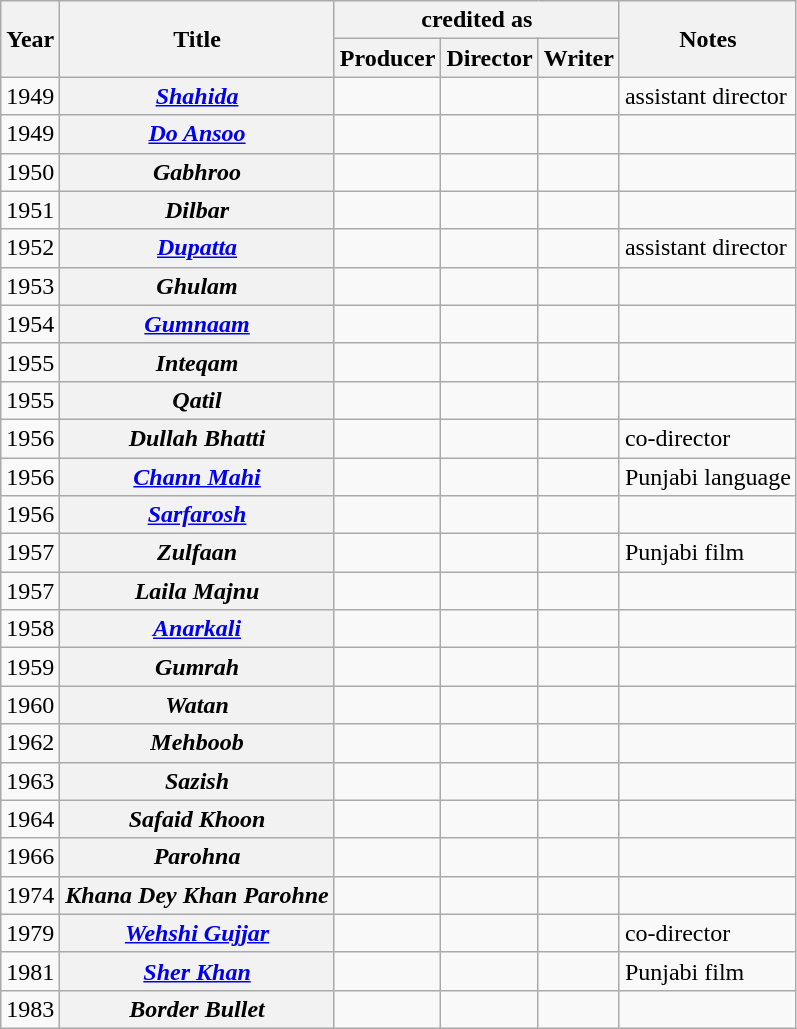<table class="wikitable plainrowheaders">
<tr>
<th scope="col" rowspan="2">Year</th>
<th scope="col" rowspan="2">Title</th>
<th scope="col" colspan="3">credited as</th>
<th scope="col" rowspan="2">Notes</th>
</tr>
<tr>
<th>Producer</th>
<th>Director</th>
<th>Writer</th>
</tr>
<tr>
<td>1949</td>
<th scope="row"><em><a href='#'>Shahida</a></em></th>
<td></td>
<td></td>
<td></td>
<td>assistant director</td>
</tr>
<tr>
<td>1949</td>
<th scope="row"><em><a href='#'>Do Ansoo</a></em></th>
<td></td>
<td></td>
<td></td>
<td></td>
</tr>
<tr>
<td>1950</td>
<th scope="row"><em>Gabhroo</em></th>
<td></td>
<td></td>
<td></td>
<td></td>
</tr>
<tr>
<td>1951</td>
<th scope="row"><em>Dilbar</em></th>
<td></td>
<td></td>
<td></td>
<td></td>
</tr>
<tr>
<td>1952</td>
<th scope="row"><em><a href='#'>Dupatta</a></em></th>
<td></td>
<td></td>
<td></td>
<td>assistant director</td>
</tr>
<tr>
<td>1953</td>
<th scope="row"><em>Ghulam</em></th>
<td></td>
<td></td>
<td></td>
<td></td>
</tr>
<tr>
<td>1954</td>
<th scope="row"><em><a href='#'>Gumnaam</a></em></th>
<td></td>
<td></td>
<td></td>
<td></td>
</tr>
<tr>
<td>1955</td>
<th scope="row"><em>Inteqam</em></th>
<td></td>
<td></td>
<td></td>
<td></td>
</tr>
<tr>
<td>1955</td>
<th scope="row"><em>Qatil</em></th>
<td></td>
<td></td>
<td></td>
<td></td>
</tr>
<tr>
<td>1956</td>
<th scope="row"><em>Dullah Bhatti</em></th>
<td></td>
<td></td>
<td></td>
<td>co-director</td>
</tr>
<tr>
<td>1956</td>
<th scope="row"><em><a href='#'>Chann Mahi</a></em></th>
<td></td>
<td></td>
<td></td>
<td>Punjabi language</td>
</tr>
<tr>
<td>1956</td>
<th scope="row"><em><a href='#'>Sarfarosh</a></em></th>
<td></td>
<td></td>
<td></td>
<td></td>
</tr>
<tr>
<td>1957</td>
<th scope="row"><em>Zulfaan</em></th>
<td></td>
<td></td>
<td></td>
<td>Punjabi film</td>
</tr>
<tr>
<td>1957</td>
<th scope="row"><em>Laila Majnu</em></th>
<td></td>
<td></td>
<td></td>
<td></td>
</tr>
<tr>
<td>1958</td>
<th scope="row"><em><a href='#'>Anarkali</a></em></th>
<td></td>
<td></td>
<td></td>
<td></td>
</tr>
<tr>
<td>1959</td>
<th scope="row"><em>Gumrah</em></th>
<td></td>
<td></td>
<td></td>
<td></td>
</tr>
<tr>
<td>1960</td>
<th scope="row"><em>Watan</em></th>
<td></td>
<td></td>
<td></td>
<td></td>
</tr>
<tr>
<td>1962</td>
<th scope="row"><em>Mehboob</em></th>
<td></td>
<td></td>
<td></td>
<td></td>
</tr>
<tr>
<td>1963</td>
<th scope="row"><em>Sazish</em></th>
<td></td>
<td></td>
<td></td>
<td></td>
</tr>
<tr>
<td>1964</td>
<th scope="row"><em>Safaid Khoon</em></th>
<td></td>
<td></td>
<td></td>
<td></td>
</tr>
<tr>
<td>1966</td>
<th scope="row"><em>Parohna</em></th>
<td></td>
<td></td>
<td></td>
<td></td>
</tr>
<tr>
<td>1974</td>
<th scope="row"><em>Khana Dey Khan Parohne</em></th>
<td></td>
<td></td>
<td></td>
<td></td>
</tr>
<tr>
<td>1979</td>
<th scope="row"><em><a href='#'>Wehshi Gujjar</a></em></th>
<td></td>
<td></td>
<td></td>
<td>co-director</td>
</tr>
<tr>
<td>1981</td>
<th scope="row"><em><a href='#'>Sher Khan</a></em></th>
<td></td>
<td></td>
<td></td>
<td>Punjabi film</td>
</tr>
<tr>
<td>1983</td>
<th scope="row"><em>Border Bullet</em></th>
<td></td>
<td></td>
<td></td>
<td></td>
</tr>
</table>
